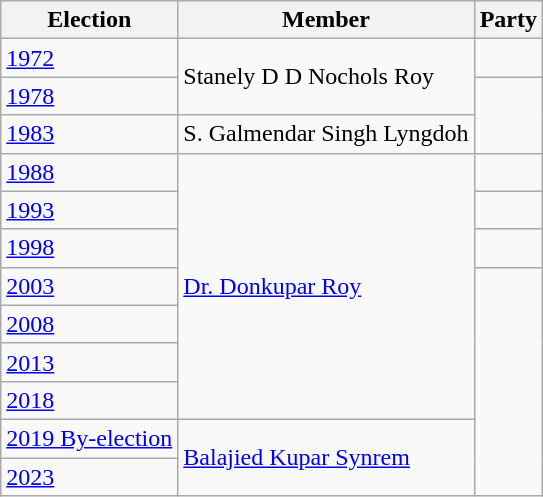<table class="wikitable sortable">
<tr>
<th>Election</th>
<th>Member</th>
<th colspan=2>Party</th>
</tr>
<tr>
<td><a href='#'>1972</a></td>
<td rowspan=2>Stanely D D Nochols Roy</td>
<td></td>
</tr>
<tr>
<td><a href='#'>1978</a></td>
</tr>
<tr>
<td><a href='#'>1983</a></td>
<td>S. Galmendar Singh Lyngdoh</td>
</tr>
<tr>
<td><a href='#'>1988</a></td>
<td rowspan=7><a href='#'>Dr. Donkupar Roy</a></td>
<td></td>
</tr>
<tr>
<td><a href='#'>1993</a></td>
</tr>
<tr>
<td><a href='#'>1998</a></td>
<td></td>
</tr>
<tr>
<td><a href='#'>2003</a></td>
</tr>
<tr>
<td><a href='#'>2008</a></td>
</tr>
<tr>
<td><a href='#'>2013</a></td>
</tr>
<tr>
<td><a href='#'>2018</a></td>
</tr>
<tr>
<td><a href='#'>2019 By-election</a></td>
<td rowspan=2><a href='#'>Balajied Kupar Synrem</a></td>
</tr>
<tr>
<td><a href='#'>2023</a></td>
</tr>
</table>
